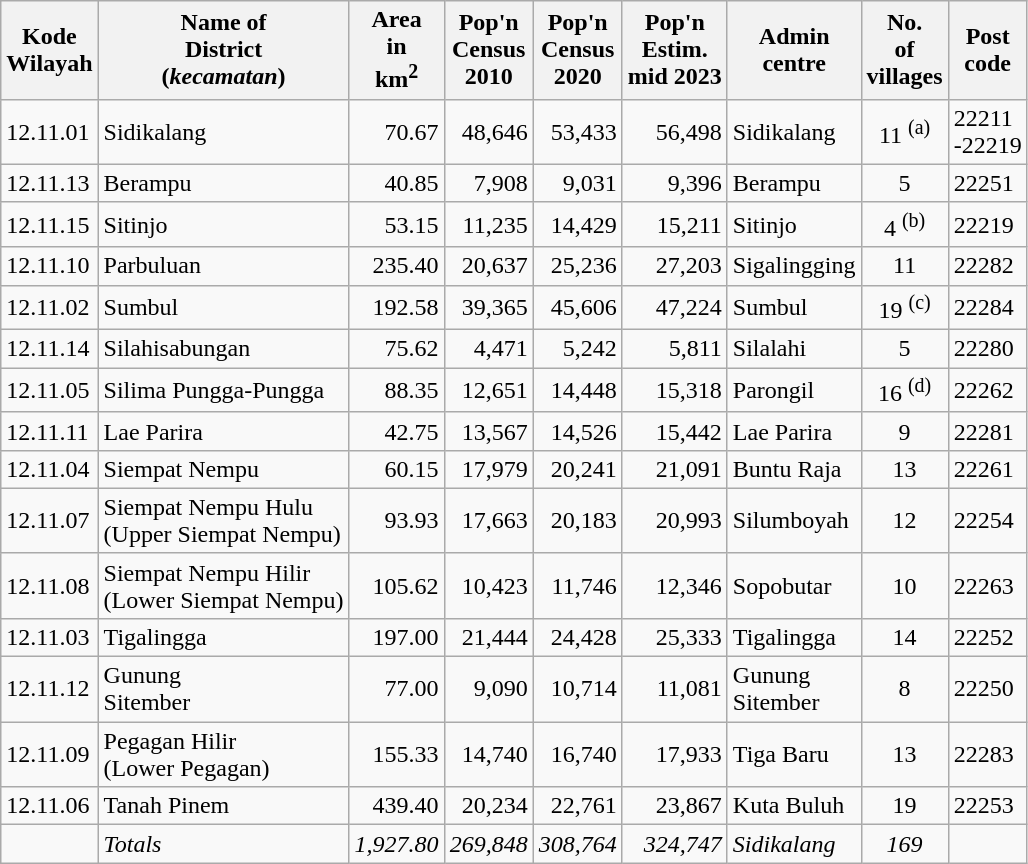<table class="sortable wikitable">
<tr>
<th>Kode <br>Wilayah</th>
<th>Name of<br>District<br>(<em>kecamatan</em>)</th>
<th>Area<br>in <br>km<sup>2</sup></th>
<th>Pop'n<br>Census<br>2010</th>
<th>Pop'n<br>Census<br>2020</th>
<th>Pop'n<br>Estim.<br>mid 2023</th>
<th>Admin<br> centre</th>
<th>No.<br>of<br>villages</th>
<th>Post<br>code</th>
</tr>
<tr>
<td>12.11.01</td>
<td>Sidikalang</td>
<td align="right">70.67</td>
<td align="right">48,646</td>
<td align="right">53,433</td>
<td align="right">56,498</td>
<td>Sidikalang</td>
<td align="center">11 <sup>(a)</sup></td>
<td>22211<br>-22219</td>
</tr>
<tr>
<td>12.11.13</td>
<td>Berampu</td>
<td align="right">40.85</td>
<td align="right">7,908</td>
<td align="right">9,031</td>
<td align="right">9,396</td>
<td>Berampu</td>
<td align="center">5</td>
<td>22251</td>
</tr>
<tr>
<td>12.11.15</td>
<td>Sitinjo</td>
<td align="right">53.15</td>
<td align="right">11,235</td>
<td align="right">14,429</td>
<td align="right">15,211</td>
<td>Sitinjo</td>
<td align="center">4 <sup>(b)</sup></td>
<td>22219</td>
</tr>
<tr>
<td>12.11.10</td>
<td>Parbuluan</td>
<td align="right">235.40</td>
<td align="right">20,637</td>
<td align="right">25,236</td>
<td align="right">27,203</td>
<td>Sigalingging</td>
<td align="center">11</td>
<td>22282</td>
</tr>
<tr>
<td>12.11.02</td>
<td>Sumbul</td>
<td align="right">192.58</td>
<td align="right">39,365</td>
<td align="right">45,606</td>
<td align="right">47,224</td>
<td>Sumbul</td>
<td align="center">19 <sup>(c)</sup></td>
<td>22284</td>
</tr>
<tr>
<td>12.11.14</td>
<td>Silahisabungan</td>
<td align="right">75.62</td>
<td align="right">4,471</td>
<td align="right">5,242</td>
<td align="right">5,811</td>
<td>Silalahi</td>
<td align="center">5</td>
<td>22280</td>
</tr>
<tr>
<td>12.11.05</td>
<td>Silima Pungga-Pungga</td>
<td align="right">88.35</td>
<td align="right">12,651</td>
<td align="right">14,448</td>
<td align="right">15,318</td>
<td>Parongil</td>
<td align="center">16 <sup>(d)</sup></td>
<td>22262</td>
</tr>
<tr>
<td>12.11.11</td>
<td>Lae Parira</td>
<td align="right">42.75</td>
<td align="right">13,567</td>
<td align="right">14,526</td>
<td align="right">15,442</td>
<td>Lae Parira</td>
<td align="center">9</td>
<td>22281</td>
</tr>
<tr>
<td>12.11.04</td>
<td>Siempat Nempu</td>
<td align="right">60.15</td>
<td align="right">17,979</td>
<td align="right">20,241</td>
<td align="right">21,091</td>
<td>Buntu Raja</td>
<td align="center">13</td>
<td>22261</td>
</tr>
<tr>
<td>12.11.07</td>
<td>Siempat Nempu Hulu <br>(Upper Siempat Nempu)</td>
<td align="right">93.93</td>
<td align="right">17,663</td>
<td align="right">20,183</td>
<td align="right">20,993</td>
<td>Silumboyah</td>
<td align="center">12</td>
<td>22254</td>
</tr>
<tr>
<td>12.11.08</td>
<td>Siempat Nempu Hilir <br>(Lower Siempat Nempu)</td>
<td align="right">105.62</td>
<td align="right">10,423</td>
<td align="right">11,746</td>
<td align="right">12,346</td>
<td>Sopobutar</td>
<td align="center">10</td>
<td>22263</td>
</tr>
<tr>
<td>12.11.03</td>
<td>Tigalingga</td>
<td align="right">197.00</td>
<td align="right">21,444</td>
<td align="right">24,428</td>
<td align="right">25,333</td>
<td>Tigalingga</td>
<td align="center">14</td>
<td>22252</td>
</tr>
<tr>
<td>12.11.12</td>
<td>Gunung <br>Sitember</td>
<td align="right">77.00</td>
<td align="right">9,090</td>
<td align="right">10,714</td>
<td align="right">11,081</td>
<td>Gunung <br>Sitember</td>
<td align="center">8</td>
<td>22250</td>
</tr>
<tr>
<td>12.11.09</td>
<td>Pegagan Hilir <br>(Lower Pegagan)</td>
<td align="right">155.33</td>
<td align="right">14,740</td>
<td align="right">16,740</td>
<td align="right">17,933</td>
<td>Tiga Baru</td>
<td align="center">13</td>
<td>22283</td>
</tr>
<tr>
<td>12.11.06</td>
<td>Tanah Pinem</td>
<td align="right">439.40</td>
<td align="right">20,234</td>
<td align="right">22,761</td>
<td align="right">23,867</td>
<td>Kuta Buluh</td>
<td align="center">19</td>
<td>22253</td>
</tr>
<tr>
<td></td>
<td><em>Totals</em></td>
<td align="right"><em>1,927.80</em></td>
<td align="right"><em>269,848</em></td>
<td align="right"><em>308,764</em></td>
<td align="right"><em>324,747</em></td>
<td><em>Sidikalang</em></td>
<td align="center"><em>169</em></td>
<td></td>
</tr>
</table>
